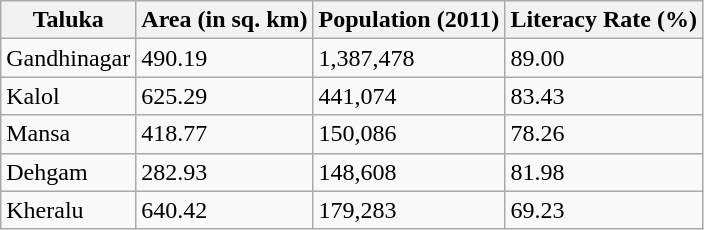<table class="wikitable">
<tr>
<th>Taluka</th>
<th>Area (in sq. km)</th>
<th>Population (2011)</th>
<th>Literacy Rate (%)</th>
</tr>
<tr>
<td>Gandhinagar</td>
<td>490.19</td>
<td>1,387,478</td>
<td>89.00</td>
</tr>
<tr>
<td>Kalol</td>
<td>625.29</td>
<td>441,074</td>
<td>83.43</td>
</tr>
<tr>
<td>Mansa</td>
<td>418.77</td>
<td>150,086</td>
<td>78.26</td>
</tr>
<tr>
<td>Dehgam</td>
<td>282.93</td>
<td>148,608</td>
<td>81.98</td>
</tr>
<tr>
<td>Kheralu</td>
<td>640.42</td>
<td>179,283</td>
<td>69.23</td>
</tr>
</table>
